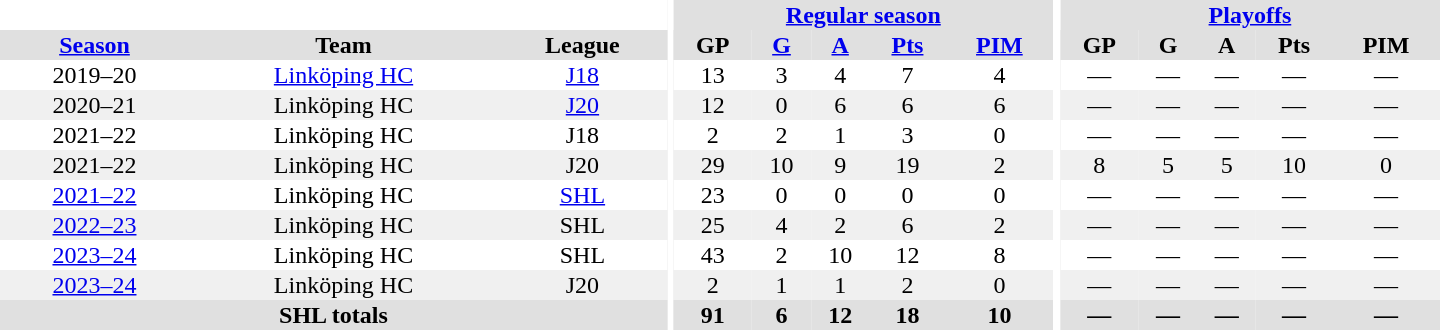<table border="0" cellpadding="1" cellspacing="0" style="text-align:center; width:60em">
<tr bgcolor="#e0e0e0">
<th colspan="3" bgcolor="#ffffff"></th>
<th rowspan="99" bgcolor="#ffffff"></th>
<th colspan="5"><a href='#'>Regular season</a></th>
<th rowspan="99" bgcolor="#ffffff"></th>
<th colspan="5"><a href='#'>Playoffs</a></th>
</tr>
<tr bgcolor="#e0e0e0">
<th><a href='#'>Season</a></th>
<th>Team</th>
<th>League</th>
<th>GP</th>
<th><a href='#'>G</a></th>
<th><a href='#'>A</a></th>
<th><a href='#'>Pts</a></th>
<th><a href='#'>PIM</a></th>
<th>GP</th>
<th>G</th>
<th>A</th>
<th>Pts</th>
<th>PIM</th>
</tr>
<tr>
<td>2019–20</td>
<td><a href='#'>Linköping HC</a></td>
<td><a href='#'>J18</a></td>
<td>13</td>
<td>3</td>
<td>4</td>
<td>7</td>
<td>4</td>
<td>—</td>
<td>—</td>
<td>—</td>
<td>—</td>
<td>—</td>
</tr>
<tr bgcolor="#f0f0f0">
<td>2020–21</td>
<td>Linköping HC</td>
<td><a href='#'>J20</a></td>
<td>12</td>
<td>0</td>
<td>6</td>
<td>6</td>
<td>6</td>
<td>—</td>
<td>—</td>
<td>—</td>
<td>—</td>
<td>—</td>
</tr>
<tr>
<td>2021–22</td>
<td>Linköping HC</td>
<td>J18</td>
<td>2</td>
<td>2</td>
<td>1</td>
<td>3</td>
<td>0</td>
<td>—</td>
<td>—</td>
<td>—</td>
<td>—</td>
<td>—</td>
</tr>
<tr bgcolor="#f0f0f0">
<td>2021–22</td>
<td>Linköping HC</td>
<td>J20</td>
<td>29</td>
<td>10</td>
<td>9</td>
<td>19</td>
<td>2</td>
<td>8</td>
<td>5</td>
<td>5</td>
<td>10</td>
<td>0</td>
</tr>
<tr>
<td><a href='#'>2021–22</a></td>
<td>Linköping HC</td>
<td><a href='#'>SHL</a></td>
<td>23</td>
<td>0</td>
<td>0</td>
<td>0</td>
<td>0</td>
<td>—</td>
<td>—</td>
<td>—</td>
<td>—</td>
<td>—</td>
</tr>
<tr bgcolor="#f0f0f0">
<td><a href='#'>2022–23</a></td>
<td>Linköping HC</td>
<td>SHL</td>
<td>25</td>
<td>4</td>
<td>2</td>
<td>6</td>
<td>2</td>
<td>—</td>
<td>—</td>
<td>—</td>
<td>—</td>
<td>—</td>
</tr>
<tr>
<td><a href='#'>2023–24</a></td>
<td>Linköping HC</td>
<td>SHL</td>
<td>43</td>
<td>2</td>
<td>10</td>
<td>12</td>
<td>8</td>
<td>—</td>
<td>—</td>
<td>—</td>
<td>—</td>
<td>—</td>
</tr>
<tr bgcolor="#f0f0f0">
<td><a href='#'>2023–24</a></td>
<td>Linköping HC</td>
<td>J20</td>
<td>2</td>
<td>1</td>
<td>1</td>
<td>2</td>
<td>0</td>
<td>—</td>
<td>—</td>
<td>—</td>
<td>—</td>
<td>—</td>
</tr>
<tr style="background:#e0e0e0;">
<th colspan="3">SHL totals</th>
<th>91</th>
<th>6</th>
<th>12</th>
<th>18</th>
<th>10</th>
<th>—</th>
<th>—</th>
<th>—</th>
<th>—</th>
<th>—</th>
</tr>
</table>
